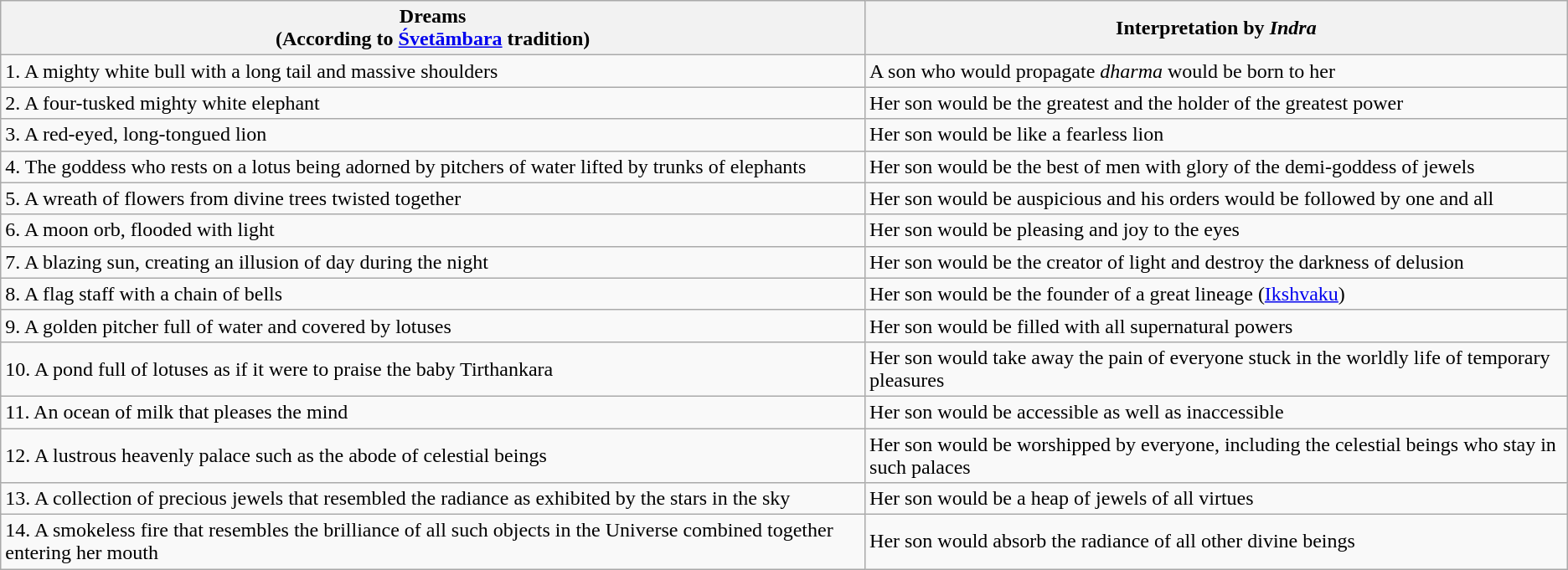<table class="wikitable">
<tr>
<th>Dreams<br>(According to <a href='#'>Śvetāmbara</a> tradition)</th>
<th>Interpretation by <em>Indra</em></th>
</tr>
<tr>
<td>1. A mighty white bull with a long tail and massive shoulders</td>
<td>A son who would propagate <em>dharma</em> would be born to her</td>
</tr>
<tr>
<td>2. A four-tusked mighty white elephant</td>
<td>Her son would be the greatest and the holder of the greatest power</td>
</tr>
<tr>
<td>3. A red-eyed, long-tongued lion</td>
<td>Her son would be like a fearless lion</td>
</tr>
<tr>
<td>4. The goddess who rests on a lotus being adorned by pitchers of water lifted by trunks of elephants</td>
<td>Her son would be the best of men with glory of the demi-goddess of jewels</td>
</tr>
<tr>
<td>5. A wreath of flowers from divine trees twisted together</td>
<td>Her son would be auspicious and his orders would be followed by one and all</td>
</tr>
<tr>
<td>6. A moon orb, flooded with light</td>
<td>Her son would be pleasing and joy to the eyes</td>
</tr>
<tr>
<td>7. A blazing sun, creating an illusion of day during the night</td>
<td>Her son would be the creator of light and destroy the darkness of delusion</td>
</tr>
<tr>
<td>8. A flag staff with a chain of bells</td>
<td>Her son would be the founder of a great lineage (<a href='#'>Ikshvaku</a>)</td>
</tr>
<tr>
<td>9. A golden pitcher full of water and covered by lotuses</td>
<td>Her son would be filled with all supernatural powers</td>
</tr>
<tr>
<td>10. A pond full of lotuses as if it were to praise the baby Tirthankara</td>
<td>Her son would take away the pain of everyone stuck in the worldly life of temporary pleasures</td>
</tr>
<tr>
<td>11. An ocean of milk that pleases the mind</td>
<td>Her son would be accessible as well as inaccessible</td>
</tr>
<tr>
<td>12. A lustrous heavenly palace such as the abode of celestial beings</td>
<td>Her son would be worshipped by everyone, including the celestial beings who stay in such palaces</td>
</tr>
<tr>
<td>13. A collection of precious jewels that resembled the radiance as exhibited by the stars in the sky</td>
<td>Her son would be a heap of jewels of all virtues</td>
</tr>
<tr>
<td>14. A smokeless fire that resembles the brilliance of all such objects in the Universe combined together entering her mouth</td>
<td>Her son would absorb the radiance of all other divine beings</td>
</tr>
</table>
